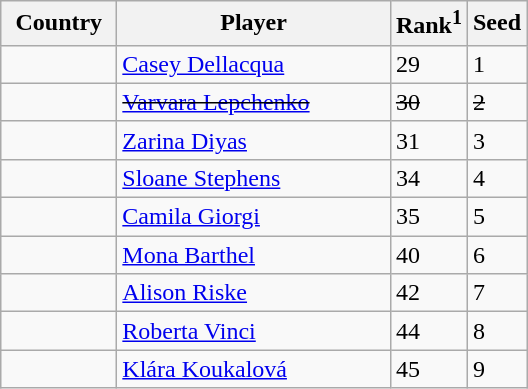<table class="sortable wikitable">
<tr>
<th width="70">Country</th>
<th width="175">Player</th>
<th>Rank<sup>1</sup></th>
<th>Seed</th>
</tr>
<tr>
<td></td>
<td><a href='#'>Casey Dellacqua</a></td>
<td>29</td>
<td>1</td>
</tr>
<tr>
<td><s></s></td>
<td><s><a href='#'>Varvara Lepchenko</a></s></td>
<td><s>30</s></td>
<td><s>2</s></td>
</tr>
<tr>
<td></td>
<td><a href='#'>Zarina Diyas</a></td>
<td>31</td>
<td>3</td>
</tr>
<tr>
<td></td>
<td><a href='#'>Sloane Stephens</a></td>
<td>34</td>
<td>4</td>
</tr>
<tr>
<td></td>
<td><a href='#'>Camila Giorgi</a></td>
<td>35</td>
<td>5</td>
</tr>
<tr>
<td></td>
<td><a href='#'>Mona Barthel</a></td>
<td>40</td>
<td>6</td>
</tr>
<tr>
<td></td>
<td><a href='#'>Alison Riske</a></td>
<td>42</td>
<td>7</td>
</tr>
<tr>
<td></td>
<td><a href='#'>Roberta Vinci</a></td>
<td>44</td>
<td>8</td>
</tr>
<tr>
<td></td>
<td><a href='#'>Klára Koukalová</a></td>
<td>45</td>
<td>9</td>
</tr>
</table>
